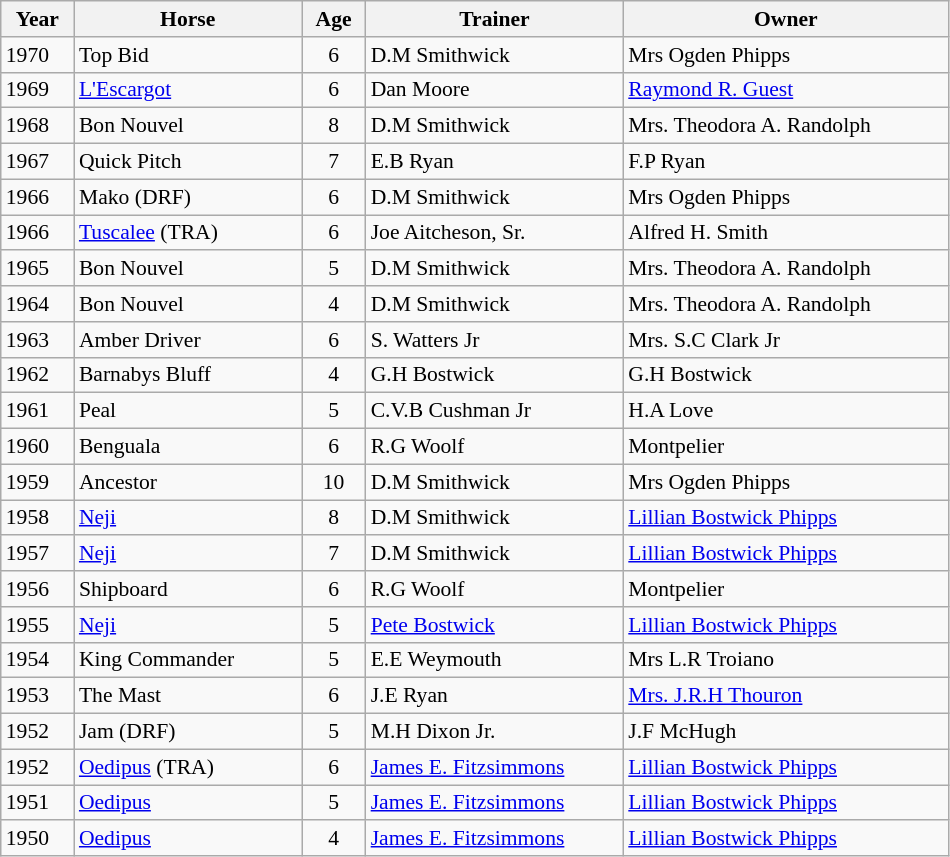<table class="wikitable sortable" style="border-collapse: collapse; font-size:90%">
<tr>
<th style="width:42px;"><strong>Year</strong></th>
<th style="width:145px;"><strong>Horse</strong></th>
<th style="width:36px;"><strong>Age</strong></th>
<th style="width:165px;"><strong>Trainer</strong></th>
<th style="width:210px;"><strong>Owner</strong></th>
</tr>
<tr>
<td>1970</td>
<td>Top Bid</td>
<td align="center">6</td>
<td>D.M Smithwick</td>
<td>Mrs Ogden Phipps</td>
</tr>
<tr>
<td>1969</td>
<td><a href='#'>L'Escargot</a></td>
<td align="center">6</td>
<td>Dan Moore</td>
<td><a href='#'>Raymond R. Guest</a></td>
</tr>
<tr>
<td>1968</td>
<td>Bon Nouvel</td>
<td align="center">8</td>
<td>D.M Smithwick</td>
<td>Mrs. Theodora A. Randolph</td>
</tr>
<tr>
<td>1967</td>
<td>Quick Pitch</td>
<td align="center">7</td>
<td>E.B Ryan</td>
<td>F.P Ryan</td>
</tr>
<tr>
<td>1966</td>
<td>Mako (DRF)</td>
<td align="center">6</td>
<td>D.M Smithwick</td>
<td>Mrs Ogden Phipps</td>
</tr>
<tr>
<td>1966</td>
<td><a href='#'>Tuscalee</a> (TRA)</td>
<td align="center">6</td>
<td>Joe Aitcheson, Sr.</td>
<td>Alfred H. Smith</td>
</tr>
<tr>
<td>1965</td>
<td>Bon Nouvel</td>
<td align="center">5</td>
<td>D.M Smithwick</td>
<td>Mrs. Theodora A. Randolph</td>
</tr>
<tr>
<td>1964</td>
<td>Bon Nouvel</td>
<td align="center">4</td>
<td>D.M Smithwick</td>
<td>Mrs. Theodora A. Randolph</td>
</tr>
<tr>
<td>1963</td>
<td>Amber Driver</td>
<td align="center">6</td>
<td>S. Watters Jr</td>
<td>Mrs. S.C Clark Jr</td>
</tr>
<tr>
<td>1962</td>
<td>Barnabys Bluff</td>
<td align="center">4</td>
<td>G.H Bostwick</td>
<td>G.H Bostwick</td>
</tr>
<tr>
<td>1961</td>
<td>Peal</td>
<td align="center">5</td>
<td>C.V.B Cushman Jr</td>
<td>H.A Love</td>
</tr>
<tr>
<td>1960</td>
<td>Benguala</td>
<td align="center">6</td>
<td>R.G Woolf</td>
<td>Montpelier</td>
</tr>
<tr>
<td>1959</td>
<td>Ancestor</td>
<td align="center">10</td>
<td>D.M Smithwick</td>
<td>Mrs Ogden Phipps</td>
</tr>
<tr>
<td>1958</td>
<td><a href='#'>Neji</a></td>
<td align="center">8</td>
<td>D.M Smithwick</td>
<td><a href='#'>Lillian Bostwick Phipps</a></td>
</tr>
<tr>
<td>1957</td>
<td><a href='#'>Neji</a></td>
<td align="center">7</td>
<td>D.M Smithwick</td>
<td><a href='#'>Lillian Bostwick Phipps</a></td>
</tr>
<tr>
<td>1956</td>
<td>Shipboard</td>
<td align="center">6</td>
<td>R.G Woolf</td>
<td>Montpelier</td>
</tr>
<tr>
<td>1955</td>
<td><a href='#'>Neji</a></td>
<td align="center">5</td>
<td><a href='#'>Pete Bostwick</a></td>
<td><a href='#'>Lillian Bostwick Phipps</a></td>
</tr>
<tr>
<td>1954</td>
<td>King Commander</td>
<td align="center">5</td>
<td>E.E Weymouth</td>
<td>Mrs L.R Troiano</td>
</tr>
<tr>
<td>1953</td>
<td>The Mast</td>
<td align="center">6</td>
<td>J.E Ryan</td>
<td><a href='#'>Mrs. J.R.H Thouron</a></td>
</tr>
<tr>
<td>1952</td>
<td>Jam (DRF)</td>
<td align="center">5</td>
<td>M.H Dixon Jr.</td>
<td>J.F McHugh</td>
</tr>
<tr>
<td>1952</td>
<td><a href='#'>Oedipus</a> (TRA)</td>
<td align="center">6</td>
<td><a href='#'>James E. Fitzsimmons</a></td>
<td><a href='#'>Lillian Bostwick Phipps</a></td>
</tr>
<tr>
<td>1951</td>
<td><a href='#'>Oedipus</a></td>
<td align="center">5</td>
<td><a href='#'>James E. Fitzsimmons</a></td>
<td><a href='#'>Lillian Bostwick Phipps</a></td>
</tr>
<tr>
<td>1950</td>
<td><a href='#'>Oedipus</a></td>
<td align="center">4</td>
<td><a href='#'>James E. Fitzsimmons</a></td>
<td><a href='#'>Lillian Bostwick Phipps</a></td>
</tr>
</table>
